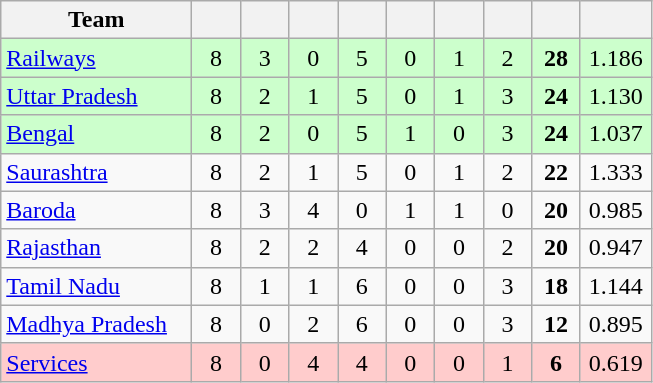<table class="wikitable" style="text-align:center">
<tr>
<th style="width:120px">Team</th>
<th style="width:25px"></th>
<th style="width:25px"></th>
<th style="width:25px"></th>
<th style="width:25px"></th>
<th style="width:25px"></th>
<th style="width:25px; color:blue"></th>
<th style="width:25px; color:blue"></th>
<th style="width:25px"></th>
<th style="width:40px"></th>
</tr>
<tr style="background:#cfc;">
<td style="text-align:left"><a href='#'>Railways</a></td>
<td>8</td>
<td>3</td>
<td>0</td>
<td>5</td>
<td>0</td>
<td>1</td>
<td>2</td>
<td><strong>28</strong></td>
<td>1.186</td>
</tr>
<tr style="background:#cfc;">
<td style="text-align:left"><a href='#'>Uttar Pradesh</a></td>
<td>8</td>
<td>2</td>
<td>1</td>
<td>5</td>
<td>0</td>
<td>1</td>
<td>3</td>
<td><strong>24</strong></td>
<td>1.130</td>
</tr>
<tr style="background:#cfc;">
<td style="text-align:left"><a href='#'>Bengal</a></td>
<td>8</td>
<td>2</td>
<td>0</td>
<td>5</td>
<td>1</td>
<td>0</td>
<td>3</td>
<td><strong>24</strong></td>
<td>1.037</td>
</tr>
<tr>
<td style="text-align:left"><a href='#'>Saurashtra</a></td>
<td>8</td>
<td>2</td>
<td>1</td>
<td>5</td>
<td>0</td>
<td>1</td>
<td>2</td>
<td><strong>22</strong></td>
<td>1.333</td>
</tr>
<tr>
<td style="text-align:left"><a href='#'>Baroda</a></td>
<td>8</td>
<td>3</td>
<td>4</td>
<td>0</td>
<td>1</td>
<td>1</td>
<td>0</td>
<td><strong>20</strong></td>
<td>0.985</td>
</tr>
<tr>
<td style="text-align:left"><a href='#'>Rajasthan</a></td>
<td>8</td>
<td>2</td>
<td>2</td>
<td>4</td>
<td>0</td>
<td>0</td>
<td>2</td>
<td><strong>20</strong></td>
<td>0.947</td>
</tr>
<tr>
<td style="text-align:left"><a href='#'>Tamil Nadu</a></td>
<td>8</td>
<td>1</td>
<td>1</td>
<td>6</td>
<td>0</td>
<td>0</td>
<td>3</td>
<td><strong>18</strong></td>
<td>1.144</td>
</tr>
<tr>
<td style="text-align:left"><a href='#'>Madhya Pradesh</a></td>
<td>8</td>
<td>0</td>
<td>2</td>
<td>6</td>
<td>0</td>
<td>0</td>
<td>3</td>
<td><strong>12</strong></td>
<td>0.895</td>
</tr>
<tr style="background:#fcc;">
<td style="text-align:left"><a href='#'>Services</a></td>
<td>8</td>
<td>0</td>
<td>4</td>
<td>4</td>
<td>0</td>
<td>0</td>
<td>1</td>
<td><strong>6</strong></td>
<td>0.619</td>
</tr>
</table>
